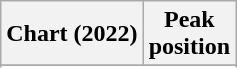<table class="wikitable sortable plainrowheaders" style="text-align:center">
<tr>
<th scope="col">Chart (2022)</th>
<th scope="col">Peak<br>position</th>
</tr>
<tr>
</tr>
<tr>
</tr>
<tr>
</tr>
<tr>
</tr>
<tr>
</tr>
<tr>
</tr>
</table>
